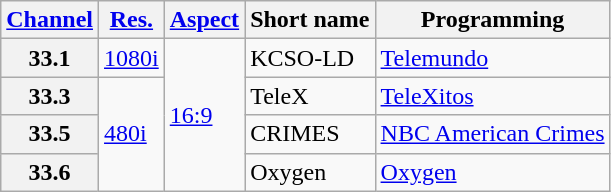<table class="wikitable">
<tr>
<th scope = "col"><a href='#'>Channel</a></th>
<th scope = "col"><a href='#'>Res.</a></th>
<th scope = "col"><a href='#'>Aspect</a></th>
<th scope = "col">Short name</th>
<th scope = "col">Programming</th>
</tr>
<tr>
<th scope = "row">33.1</th>
<td><a href='#'>1080i</a></td>
<td rowspan=4><a href='#'>16:9</a></td>
<td>KCSO-LD</td>
<td><a href='#'>Telemundo</a></td>
</tr>
<tr>
<th scope = "row">33.3</th>
<td rowspan=3><a href='#'>480i</a></td>
<td>TeleX</td>
<td><a href='#'>TeleXitos</a></td>
</tr>
<tr>
<th scope = "row">33.5</th>
<td>CRIMES</td>
<td><a href='#'>NBC American Crimes</a></td>
</tr>
<tr>
<th scope = "row">33.6</th>
<td>Oxygen</td>
<td><a href='#'>Oxygen</a></td>
</tr>
</table>
